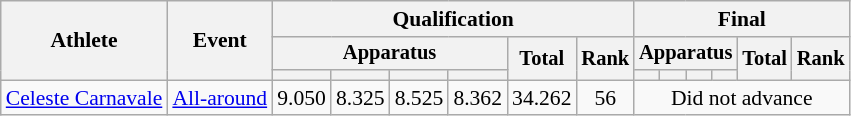<table class="wikitable" style="font-size:90%">
<tr>
<th rowspan=3>Athlete</th>
<th rowspan=3>Event</th>
<th colspan =6>Qualification</th>
<th colspan =6>Final</th>
</tr>
<tr style="font-size:95%">
<th colspan=4>Apparatus</th>
<th rowspan=2>Total</th>
<th rowspan=2>Rank</th>
<th colspan=4>Apparatus</th>
<th rowspan=2>Total</th>
<th rowspan=2>Rank</th>
</tr>
<tr style="font-size:95%">
<th></th>
<th></th>
<th></th>
<th></th>
<th></th>
<th></th>
<th></th>
<th></th>
</tr>
<tr align=center>
<td align=left><a href='#'>Celeste Carnavale</a></td>
<td align=left><a href='#'>All-around</a></td>
<td>9.050</td>
<td>8.325</td>
<td>8.525</td>
<td>8.362</td>
<td>34.262</td>
<td>56</td>
<td colspan=6>Did not advance</td>
</tr>
</table>
